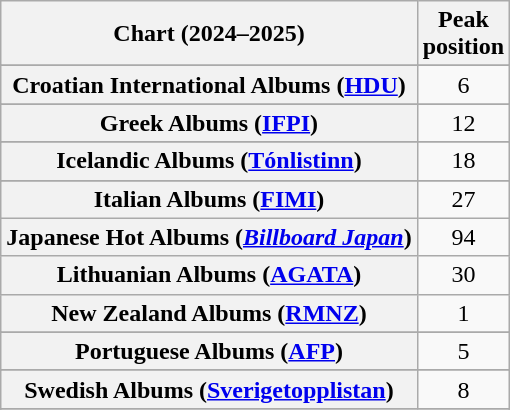<table class="wikitable sortable plainrowheaders" style="text-align:center">
<tr>
<th scope="col">Chart (2024–2025)</th>
<th scope="col">Peak<br>position</th>
</tr>
<tr>
</tr>
<tr>
</tr>
<tr>
</tr>
<tr>
</tr>
<tr>
</tr>
<tr>
<th scope="row">Croatian International Albums (<a href='#'>HDU</a>)</th>
<td>6</td>
</tr>
<tr>
</tr>
<tr>
</tr>
<tr>
</tr>
<tr>
</tr>
<tr>
</tr>
<tr>
<th scope="row">Greek Albums (<a href='#'>IFPI</a>)</th>
<td>12</td>
</tr>
<tr>
</tr>
<tr>
<th scope="row">Icelandic Albums (<a href='#'>Tónlistinn</a>)</th>
<td>18</td>
</tr>
<tr>
</tr>
<tr>
<th scope="row">Italian Albums (<a href='#'>FIMI</a>)</th>
<td>27</td>
</tr>
<tr>
<th scope="row">Japanese Hot Albums (<em><a href='#'>Billboard Japan</a></em>)</th>
<td>94</td>
</tr>
<tr>
<th scope="row">Lithuanian Albums (<a href='#'>AGATA</a>)</th>
<td>30</td>
</tr>
<tr>
<th scope="row">New Zealand Albums (<a href='#'>RMNZ</a>)</th>
<td>1</td>
</tr>
<tr>
</tr>
<tr>
</tr>
<tr>
<th scope="row">Portuguese Albums (<a href='#'>AFP</a>)</th>
<td>5</td>
</tr>
<tr>
</tr>
<tr>
</tr>
<tr>
<th scope="row">Swedish Albums (<a href='#'>Sverigetopplistan</a>)</th>
<td>8</td>
</tr>
<tr>
</tr>
<tr>
</tr>
<tr>
</tr>
</table>
